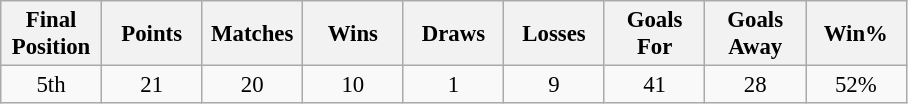<table class="wikitable" style="font-size: 95%; text-align: center;">
<tr>
<th width=60>Final Position</th>
<th width=60>Points</th>
<th width=60>Matches</th>
<th width=60>Wins</th>
<th width=60>Draws</th>
<th width=60>Losses</th>
<th width=60>Goals For</th>
<th width=60>Goals Away</th>
<th width=60>Win%</th>
</tr>
<tr>
<td>5th</td>
<td>21</td>
<td>20</td>
<td>10</td>
<td>1</td>
<td>9</td>
<td>41</td>
<td>28</td>
<td>52%</td>
</tr>
</table>
